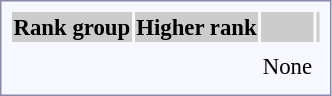<table style="border:1px solid #8888aa; background-color:#f7f8ff; padding:5px; font-size:95%; margin: 0px 12px 12px 0px; text-align:center;">
<tr bgcolor="#CCCCCC">
<th>Rank group</th>
<th>Higher rank</th>
<th></th>
<th></th>
</tr>
<tr>
<td></td>
<td></td>
<td></td>
<td></td>
</tr>
<tr>
<td></td>
<td></td>
<td rowspan=3>None</td>
<td></td>
</tr>
<tr>
<td></td>
<td></td>
<td></td>
</tr>
<tr>
<td></td>
<td></td>
<td></td>
</tr>
<tr>
</tr>
</table>
